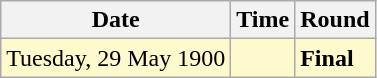<table class="wikitable">
<tr>
<th>Date</th>
<th>Time</th>
<th>Round</th>
</tr>
<tr style=background:lemonchiffon>
<td>Tuesday, 29 May 1900</td>
<td></td>
<td><strong>Final</strong></td>
</tr>
</table>
